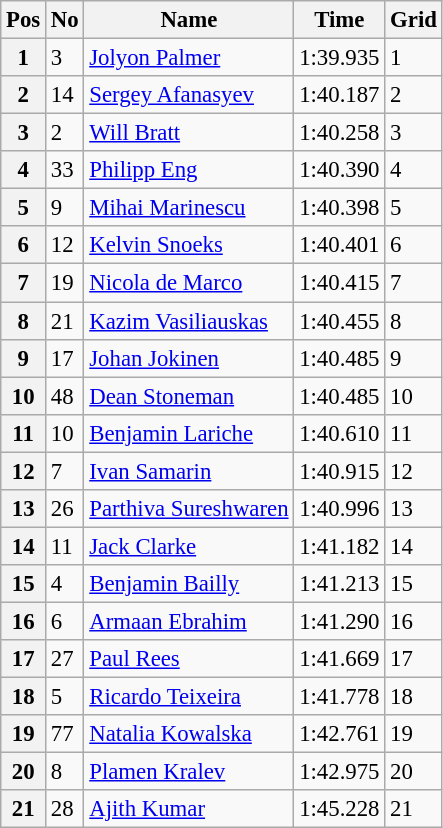<table class="wikitable" style="font-size: 95%">
<tr>
<th>Pos</th>
<th>No</th>
<th>Name</th>
<th>Time</th>
<th>Grid</th>
</tr>
<tr>
<th>1</th>
<td>3</td>
<td> <a href='#'>Jolyon Palmer</a></td>
<td>1:39.935</td>
<td>1</td>
</tr>
<tr>
<th>2</th>
<td>14</td>
<td> <a href='#'>Sergey Afanasyev</a></td>
<td>1:40.187</td>
<td>2</td>
</tr>
<tr>
<th>3</th>
<td>2</td>
<td> <a href='#'>Will Bratt</a></td>
<td>1:40.258</td>
<td>3</td>
</tr>
<tr>
<th>4</th>
<td>33</td>
<td> <a href='#'>Philipp Eng</a></td>
<td>1:40.390</td>
<td>4</td>
</tr>
<tr>
<th>5</th>
<td>9</td>
<td> <a href='#'>Mihai Marinescu</a></td>
<td>1:40.398</td>
<td>5</td>
</tr>
<tr>
<th>6</th>
<td>12</td>
<td> <a href='#'>Kelvin Snoeks</a></td>
<td>1:40.401</td>
<td>6</td>
</tr>
<tr>
<th>7</th>
<td>19</td>
<td> <a href='#'>Nicola de Marco</a></td>
<td>1:40.415</td>
<td>7</td>
</tr>
<tr>
<th>8</th>
<td>21</td>
<td> <a href='#'>Kazim Vasiliauskas</a></td>
<td>1:40.455</td>
<td>8</td>
</tr>
<tr>
<th>9</th>
<td>17</td>
<td> <a href='#'>Johan Jokinen</a></td>
<td>1:40.485</td>
<td>9</td>
</tr>
<tr>
<th>10</th>
<td>48</td>
<td> <a href='#'>Dean Stoneman</a></td>
<td>1:40.485</td>
<td>10</td>
</tr>
<tr>
<th>11</th>
<td>10</td>
<td> <a href='#'>Benjamin Lariche</a></td>
<td>1:40.610</td>
<td>11</td>
</tr>
<tr>
<th>12</th>
<td>7</td>
<td> <a href='#'>Ivan Samarin</a></td>
<td>1:40.915</td>
<td>12</td>
</tr>
<tr>
<th>13</th>
<td>26</td>
<td> <a href='#'>Parthiva Sureshwaren</a></td>
<td>1:40.996</td>
<td>13</td>
</tr>
<tr>
<th>14</th>
<td>11</td>
<td> <a href='#'>Jack Clarke</a></td>
<td>1:41.182</td>
<td>14</td>
</tr>
<tr>
<th>15</th>
<td>4</td>
<td> <a href='#'>Benjamin Bailly</a></td>
<td>1:41.213</td>
<td>15</td>
</tr>
<tr>
<th>16</th>
<td>6</td>
<td> <a href='#'>Armaan Ebrahim</a></td>
<td>1:41.290</td>
<td>16</td>
</tr>
<tr>
<th>17</th>
<td>27</td>
<td> <a href='#'>Paul Rees</a></td>
<td>1:41.669</td>
<td>17</td>
</tr>
<tr>
<th>18</th>
<td>5</td>
<td> <a href='#'>Ricardo Teixeira</a></td>
<td>1:41.778</td>
<td>18</td>
</tr>
<tr>
<th>19</th>
<td>77</td>
<td> <a href='#'>Natalia Kowalska</a></td>
<td>1:42.761</td>
<td>19</td>
</tr>
<tr>
<th>20</th>
<td>8</td>
<td> <a href='#'>Plamen Kralev</a></td>
<td>1:42.975</td>
<td>20</td>
</tr>
<tr>
<th>21</th>
<td>28</td>
<td> <a href='#'>Ajith Kumar</a></td>
<td>1:45.228</td>
<td>21</td>
</tr>
</table>
